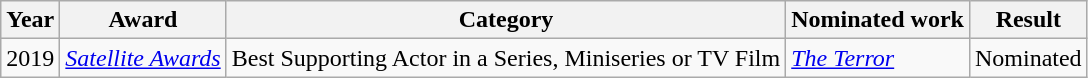<table class="wikitable">
<tr>
<th>Year</th>
<th>Award</th>
<th>Category</th>
<th>Nominated work</th>
<th>Result</th>
</tr>
<tr>
<td>2019</td>
<td><em><a href='#'>Satellite Awards</a></em></td>
<td>Best Supporting Actor in a Series, Miniseries or TV Film</td>
<td><em><a href='#'>The Terror</a></em></td>
<td>Nominated</td>
</tr>
</table>
